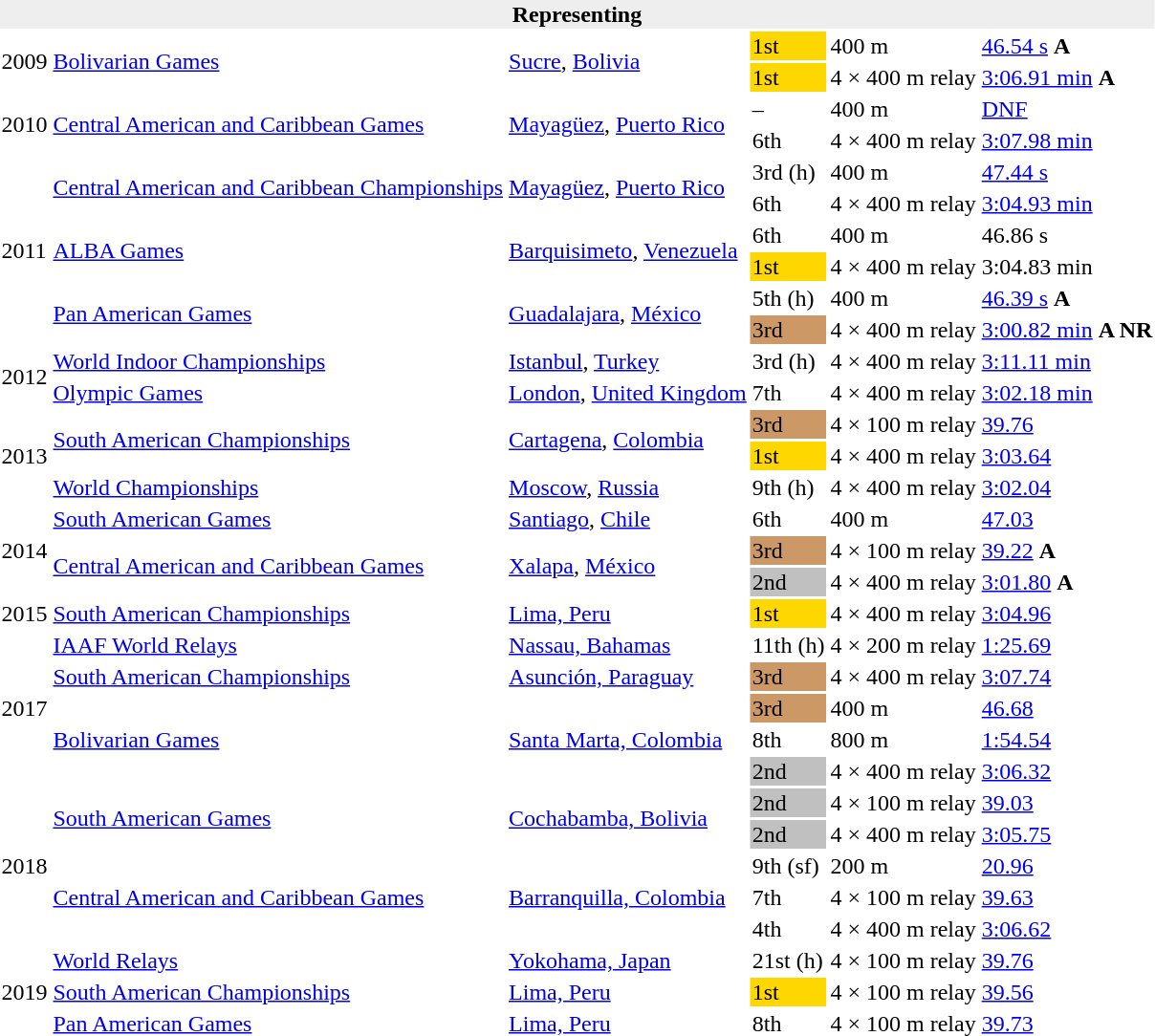<table>
<tr>
<th bgcolor="#eeeeee" colspan="6">Representing </th>
</tr>
<tr>
<td rowspan=2>2009</td>
<td rowspan=2><a href='#'>Bolivarian Games</a></td>
<td rowspan=2><a href='#'>Sucre</a>, <a href='#'>Bolivia</a></td>
<td bgcolor=gold>1st</td>
<td>400 m</td>
<td><a href='#'>46.54 s</a> <strong>A</strong></td>
</tr>
<tr>
<td bgcolor=gold>1st</td>
<td>4 × 400 m relay</td>
<td><a href='#'>3:06.91 min</a> <strong>A</strong></td>
</tr>
<tr>
<td rowspan=2>2010</td>
<td rowspan=2><a href='#'>Central American and Caribbean Games</a></td>
<td rowspan=2><a href='#'>Mayagüez</a>, <a href='#'>Puerto Rico</a></td>
<td>–</td>
<td>400 m</td>
<td><a href='#'>DNF</a></td>
</tr>
<tr>
<td>6th</td>
<td>4 × 400 m relay</td>
<td><a href='#'>3:07.98 min</a></td>
</tr>
<tr>
<td rowspan=6>2011</td>
<td rowspan=2><a href='#'>Central American and Caribbean Championships</a></td>
<td rowspan=2><a href='#'>Mayagüez</a>, <a href='#'>Puerto Rico</a></td>
<td>3rd (h)</td>
<td>400 m</td>
<td><a href='#'>47.44 s</a></td>
</tr>
<tr>
<td>6th</td>
<td>4 × 400 m relay</td>
<td><a href='#'>3:04.93 min</a></td>
</tr>
<tr>
<td rowspan=2><a href='#'>ALBA Games</a></td>
<td rowspan=2><a href='#'>Barquisimeto</a>, <a href='#'>Venezuela</a></td>
<td>6th</td>
<td>400 m</td>
<td>46.86 s</td>
</tr>
<tr>
<td bgcolor=gold>1st</td>
<td>4 × 400 m relay</td>
<td>3:04.83 min</td>
</tr>
<tr>
<td rowspan=2><a href='#'>Pan American Games</a></td>
<td rowspan=2><a href='#'>Guadalajara</a>, <a href='#'>México</a></td>
<td>5th (h)</td>
<td>400 m</td>
<td><a href='#'>46.39 s</a> <strong>A</strong></td>
</tr>
<tr>
<td bgcolor=cc9966>3rd</td>
<td>4 × 400 m relay</td>
<td><a href='#'>3:00.82 min</a> <strong>A NR</strong></td>
</tr>
<tr>
<td rowspan=2>2012</td>
<td><a href='#'>World Indoor Championships</a></td>
<td><a href='#'>Istanbul</a>, <a href='#'>Turkey</a></td>
<td>3rd (h)</td>
<td>4 × 400 m relay</td>
<td><a href='#'>3:11.11 min</a></td>
</tr>
<tr>
<td><a href='#'>Olympic Games</a></td>
<td><a href='#'>London</a>, <a href='#'>United Kingdom</a></td>
<td>7th</td>
<td>4 × 400 m relay</td>
<td><a href='#'>3:02.18 min</a></td>
</tr>
<tr>
<td rowspan=3>2013</td>
<td rowspan=2><a href='#'>South American Championships</a></td>
<td rowspan=2><a href='#'>Cartagena</a>, <a href='#'>Colombia</a></td>
<td bgcolor="cc9966">3rd</td>
<td>4 × 100 m relay</td>
<td><a href='#'>39.76</a></td>
</tr>
<tr>
<td bgcolor=gold>1st</td>
<td>4 × 400 m relay</td>
<td><a href='#'>3:03.64</a></td>
</tr>
<tr>
<td><a href='#'>World Championships</a></td>
<td><a href='#'>Moscow</a>, <a href='#'>Russia</a></td>
<td>9th (h)</td>
<td>4 × 400 m relay</td>
<td><a href='#'>3:02.04</a></td>
</tr>
<tr>
<td rowspan=3>2014</td>
<td><a href='#'>South American Games</a></td>
<td><a href='#'>Santiago</a>, <a href='#'>Chile</a></td>
<td>6th</td>
<td>400 m</td>
<td><a href='#'>47.03</a></td>
</tr>
<tr>
<td rowspan=2><a href='#'>Central American and Caribbean Games</a></td>
<td rowspan=2><a href='#'>Xalapa</a>, <a href='#'>México</a></td>
<td bgcolor="cc9966">3rd</td>
<td>4 × 100 m relay</td>
<td><a href='#'>39.22</a> <strong>A</strong></td>
</tr>
<tr>
<td bgcolor=silver>2nd</td>
<td>4 × 400 m relay</td>
<td><a href='#'>3:01.80</a> <strong>A</strong></td>
</tr>
<tr>
<td>2015</td>
<td><a href='#'>South American Championships</a></td>
<td><a href='#'>Lima, Peru</a></td>
<td bgcolor=gold>1st</td>
<td>4 × 400 m relay</td>
<td><a href='#'>3:04.96</a></td>
</tr>
<tr>
<td rowspan=5>2017</td>
<td><a href='#'>IAAF World Relays</a></td>
<td><a href='#'>Nassau, Bahamas</a></td>
<td>11th (h)</td>
<td>4 × 200 m relay</td>
<td><a href='#'>1:25.69</a></td>
</tr>
<tr>
<td><a href='#'>South American Championships</a></td>
<td><a href='#'>Asunción, Paraguay</a></td>
<td bgcolor=cc9966>3rd</td>
<td>4 × 400 m relay</td>
<td><a href='#'>3:07.74</a></td>
</tr>
<tr>
<td rowspan=3><a href='#'>Bolivarian Games</a></td>
<td rowspan=3><a href='#'>Santa Marta, Colombia</a></td>
<td bgcolor=cc9966>3rd</td>
<td>400 m</td>
<td><a href='#'>46.68</a></td>
</tr>
<tr>
<td>8th</td>
<td>800 m</td>
<td><a href='#'>1:54.54</a></td>
</tr>
<tr>
<td bgcolor=silver>2nd</td>
<td>4 × 400 m relay</td>
<td><a href='#'>3:06.32</a></td>
</tr>
<tr>
<td rowspan=5>2018</td>
<td rowspan=2><a href='#'>South American Games</a></td>
<td rowspan=2><a href='#'>Cochabamba, Bolivia</a></td>
<td bgcolor=silver>2nd</td>
<td>4 × 100 m relay</td>
<td><a href='#'>39.03</a></td>
</tr>
<tr>
<td bgcolor=silver>2nd</td>
<td>4 × 400 m relay</td>
<td><a href='#'>3:05.75</a></td>
</tr>
<tr>
<td rowspan=3><a href='#'>Central American and Caribbean Games</a></td>
<td rowspan=3><a href='#'>Barranquilla, Colombia</a></td>
<td>9th (sf)</td>
<td>200 m</td>
<td><a href='#'>20.96</a></td>
</tr>
<tr>
<td>7th</td>
<td>4 × 100 m relay</td>
<td><a href='#'>39.63</a></td>
</tr>
<tr>
<td>4th</td>
<td>4 × 400 m relay</td>
<td><a href='#'>3:06.62</a></td>
</tr>
<tr>
<td rowspan=3>2019</td>
<td><a href='#'>World Relays</a></td>
<td><a href='#'>Yokohama, Japan</a></td>
<td>21st (h)</td>
<td>4 × 100 m relay</td>
<td><a href='#'>39.76</a></td>
</tr>
<tr>
<td><a href='#'>South American Championships</a></td>
<td><a href='#'>Lima, Peru</a></td>
<td bgcolor=gold>1st</td>
<td>4 × 100 m relay</td>
<td><a href='#'>39.56</a></td>
</tr>
<tr>
<td><a href='#'>Pan American Games</a></td>
<td><a href='#'>Lima, Peru</a></td>
<td>8th</td>
<td>4 × 100 m relay</td>
<td><a href='#'>39.73</a></td>
</tr>
</table>
